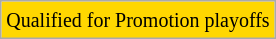<table class="wikitable">
<tr>
<td style="background:#FFD700;"><small>Qualified for Promotion playoffs</small></td>
</tr>
</table>
